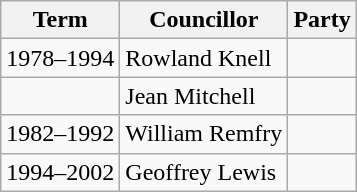<table class="wikitable">
<tr>
<th>Term</th>
<th>Councillor</th>
<th colspan=2>Party</th>
</tr>
<tr>
<td>1978–1994</td>
<td>Rowland Knell</td>
<td></td>
</tr>
<tr>
<td></td>
<td>Jean Mitchell</td>
<td></td>
</tr>
<tr>
<td>1982–1992</td>
<td>William Remfry</td>
<td></td>
</tr>
<tr>
<td>1994–2002</td>
<td>Geoffrey Lewis</td>
<td></td>
</tr>
</table>
